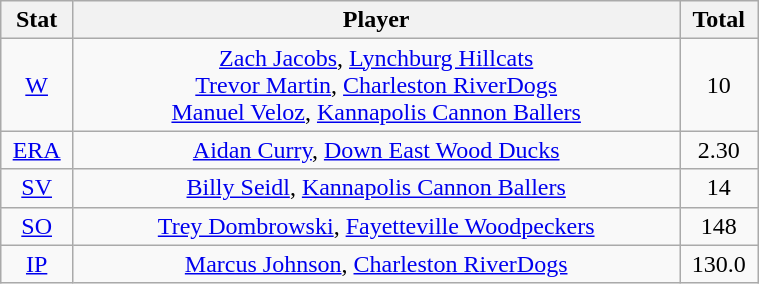<table class="wikitable" width="40%" style="text-align:center;">
<tr>
<th width="5%">Stat</th>
<th width="60%">Player</th>
<th width="5%">Total</th>
</tr>
<tr>
<td><a href='#'>W</a></td>
<td><a href='#'>Zach Jacobs</a>, <a href='#'>Lynchburg Hillcats</a> <br> <a href='#'>Trevor Martin</a>, <a href='#'>Charleston RiverDogs</a> <br> <a href='#'>Manuel Veloz</a>, <a href='#'>Kannapolis Cannon Ballers</a></td>
<td>10</td>
</tr>
<tr>
<td><a href='#'>ERA</a></td>
<td><a href='#'>Aidan Curry</a>, <a href='#'>Down East Wood Ducks</a></td>
<td>2.30</td>
</tr>
<tr>
<td><a href='#'>SV</a></td>
<td><a href='#'>Billy Seidl</a>, <a href='#'>Kannapolis Cannon Ballers</a></td>
<td>14</td>
</tr>
<tr>
<td><a href='#'>SO</a></td>
<td><a href='#'>Trey Dombrowski</a>, <a href='#'>Fayetteville Woodpeckers</a></td>
<td>148</td>
</tr>
<tr>
<td><a href='#'>IP</a></td>
<td><a href='#'>Marcus Johnson</a>, <a href='#'>Charleston RiverDogs</a></td>
<td>130.0</td>
</tr>
</table>
